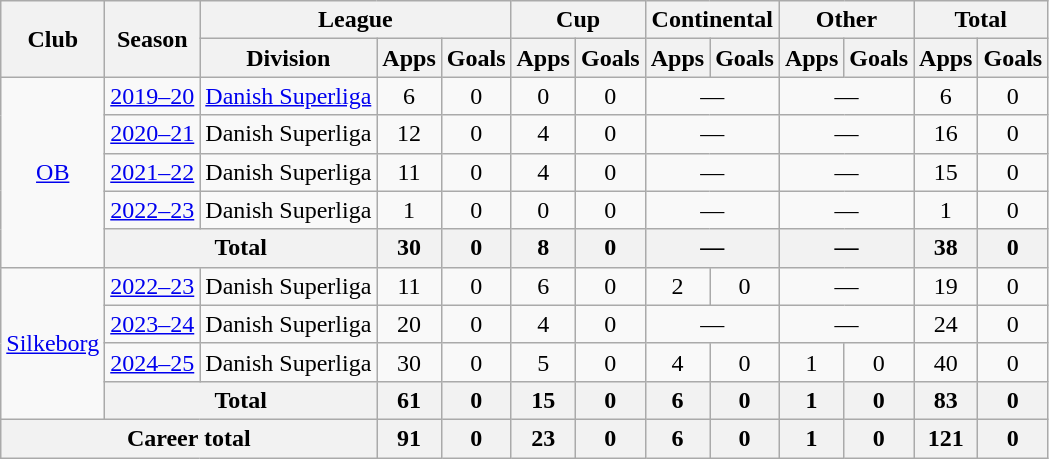<table class="wikitable" style="text-align: center">
<tr>
<th rowspan="2">Club</th>
<th rowspan="2">Season</th>
<th colspan="3">League</th>
<th colspan="2">Cup</th>
<th colspan="2">Continental</th>
<th colspan="2">Other</th>
<th colspan="2">Total</th>
</tr>
<tr>
<th>Division</th>
<th>Apps</th>
<th>Goals</th>
<th>Apps</th>
<th>Goals</th>
<th>Apps</th>
<th>Goals</th>
<th>Apps</th>
<th>Goals</th>
<th>Apps</th>
<th>Goals</th>
</tr>
<tr>
<td rowspan="5"><a href='#'>OB</a></td>
<td><a href='#'>2019–20</a></td>
<td><a href='#'>Danish Superliga</a></td>
<td>6</td>
<td>0</td>
<td>0</td>
<td>0</td>
<td colspan="2">—</td>
<td colspan="2">—</td>
<td>6</td>
<td>0</td>
</tr>
<tr>
<td><a href='#'>2020–21</a></td>
<td>Danish Superliga</td>
<td>12</td>
<td>0</td>
<td>4</td>
<td>0</td>
<td colspan="2">—</td>
<td colspan="2">—</td>
<td>16</td>
<td>0</td>
</tr>
<tr>
<td><a href='#'>2021–22</a></td>
<td>Danish Superliga</td>
<td>11</td>
<td>0</td>
<td>4</td>
<td>0</td>
<td colspan="2">—</td>
<td colspan="2">—</td>
<td>15</td>
<td>0</td>
</tr>
<tr>
<td><a href='#'>2022–23</a></td>
<td>Danish Superliga</td>
<td>1</td>
<td>0</td>
<td>0</td>
<td>0</td>
<td colspan="2">—</td>
<td colspan="2">—</td>
<td>1</td>
<td>0</td>
</tr>
<tr>
<th colspan="2">Total</th>
<th>30</th>
<th>0</th>
<th>8</th>
<th>0</th>
<th colspan="2">—</th>
<th colspan="2">—</th>
<th>38</th>
<th>0</th>
</tr>
<tr>
<td rowspan="4"><a href='#'>Silkeborg</a></td>
<td><a href='#'>2022–23</a></td>
<td>Danish Superliga</td>
<td>11</td>
<td>0</td>
<td>6</td>
<td>0</td>
<td>2</td>
<td>0</td>
<td colspan="2">—</td>
<td>19</td>
<td>0</td>
</tr>
<tr>
<td><a href='#'>2023–24</a></td>
<td>Danish Superliga</td>
<td>20</td>
<td>0</td>
<td>4</td>
<td>0</td>
<td colspan="2">—</td>
<td colspan="2">—</td>
<td>24</td>
<td>0</td>
</tr>
<tr>
<td><a href='#'>2024–25</a></td>
<td>Danish Superliga</td>
<td>30</td>
<td>0</td>
<td>5</td>
<td>0</td>
<td>4</td>
<td>0</td>
<td>1</td>
<td>0</td>
<td>40</td>
<td>0</td>
</tr>
<tr>
<th colspan="2">Total</th>
<th>61</th>
<th>0</th>
<th>15</th>
<th>0</th>
<th>6</th>
<th>0</th>
<th>1</th>
<th>0</th>
<th>83</th>
<th>0</th>
</tr>
<tr>
<th colspan="3">Career total</th>
<th>91</th>
<th>0</th>
<th>23</th>
<th>0</th>
<th>6</th>
<th>0</th>
<th>1</th>
<th>0</th>
<th>121</th>
<th>0</th>
</tr>
</table>
